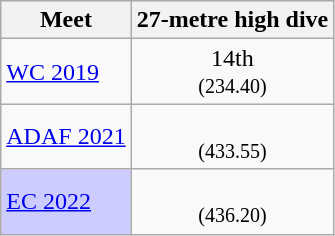<table class="sortable wikitable">
<tr>
<th>Meet</th>
<th class="unsortable">27-metre high dive</th>
</tr>
<tr>
<td><a href='#'>WC 2019</a></td>
<td align="center">14th<br><small>(234.40)</small></td>
</tr>
<tr>
<td><a href='#'>ADAF 2021</a></td>
<td align="center"><br><small>(433.55)</small></td>
</tr>
<tr>
<td style="background:#ccccff"><a href='#'>EC 2022</a></td>
<td align="center"><br><small>(436.20)</small></td>
</tr>
</table>
